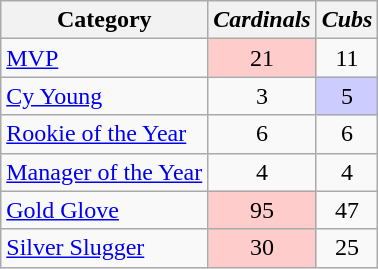<table class="wikitable" style="text-align: center">
<tr>
<th>Category</th>
<th><em>Cardinals</em></th>
<th><em>Cubs</em></th>
</tr>
<tr>
<td align=left><a href='#'>MVP</a></td>
<td style="background:#fcc;">21</td>
<td>11</td>
</tr>
<tr>
<td align=left><a href='#'>Cy Young</a></td>
<td>3</td>
<td style="background:#ccf;">5</td>
</tr>
<tr>
<td align=left><a href='#'>Rookie of the Year</a></td>
<td>6</td>
<td>6</td>
</tr>
<tr>
<td align=left><a href='#'>Manager of the Year</a></td>
<td>4</td>
<td>4</td>
</tr>
<tr>
<td align=left><a href='#'>Gold Glove</a></td>
<td style="background:#fcc;">95</td>
<td>47</td>
</tr>
<tr>
<td align=left><a href='#'>Silver Slugger</a></td>
<td style="background:#fcc;">30</td>
<td>25</td>
</tr>
</table>
